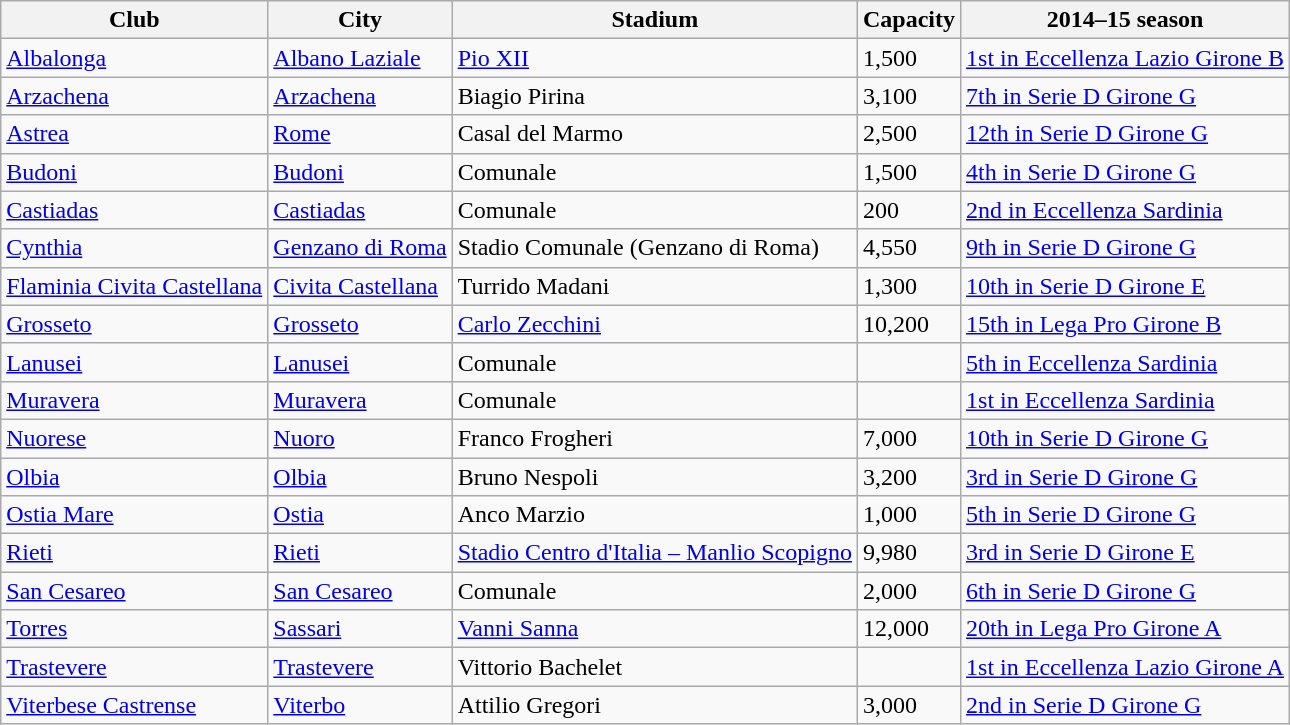<table class="wikitable sortable">
<tr>
<th>Club</th>
<th>City</th>
<th>Stadium</th>
<th>Capacity</th>
<th>2014–15 season</th>
</tr>
<tr>
<td><a href='#'>Albalonga</a></td>
<td><a href='#'>Albano Laziale</a></td>
<td><a href='#'>Pio XII</a></td>
<td>1,500</td>
<td><a href='#'>1st in Eccellenza Lazio Girone B</a></td>
</tr>
<tr>
<td><a href='#'>Arzachena</a></td>
<td><a href='#'>Arzachena</a></td>
<td>Biagio Pirina</td>
<td>3,100</td>
<td><a href='#'>7th in Serie D Girone G</a></td>
</tr>
<tr>
<td><a href='#'>Astrea</a></td>
<td><a href='#'>Rome</a></td>
<td>Casal del Marmo</td>
<td>2,500</td>
<td><a href='#'>12th in Serie D Girone G</a></td>
</tr>
<tr>
<td><a href='#'>Budoni</a></td>
<td><a href='#'>Budoni</a></td>
<td>Comunale</td>
<td>1,500</td>
<td><a href='#'>4th in Serie D Girone G</a></td>
</tr>
<tr>
<td><a href='#'>Castiadas</a></td>
<td><a href='#'>Castiadas</a></td>
<td>Comunale</td>
<td>200</td>
<td><a href='#'>2nd in Eccellenza Sardinia</a></td>
</tr>
<tr>
<td><a href='#'>Cynthia</a></td>
<td><a href='#'>Genzano di Roma</a></td>
<td>Stadio Comunale (Genzano di Roma)</td>
<td>4,550</td>
<td><a href='#'>9th in Serie D Girone G</a></td>
</tr>
<tr>
<td><a href='#'>Flaminia Civita Castellana</a></td>
<td><a href='#'>Civita Castellana</a></td>
<td>Turrido Madani</td>
<td>1,300</td>
<td><a href='#'>10th in Serie D Girone E</a></td>
</tr>
<tr>
<td><a href='#'>Grosseto</a></td>
<td><a href='#'>Grosseto</a></td>
<td><a href='#'>Carlo Zecchini</a></td>
<td>10,200</td>
<td><a href='#'>15th in Lega Pro Girone B</a></td>
</tr>
<tr>
<td><a href='#'>Lanusei</a></td>
<td><a href='#'>Lanusei</a></td>
<td>Comunale</td>
<td></td>
<td><a href='#'>5th in Eccellenza Sardinia</a></td>
</tr>
<tr>
<td><a href='#'>Muravera</a></td>
<td><a href='#'>Muravera</a></td>
<td>Comunale</td>
<td></td>
<td><a href='#'>1st in Eccellenza Sardinia</a></td>
</tr>
<tr>
<td><a href='#'>Nuorese</a></td>
<td><a href='#'>Nuoro</a></td>
<td>Franco Frogheri</td>
<td>7,000</td>
<td><a href='#'>10th in Serie D Girone G</a></td>
</tr>
<tr>
<td><a href='#'>Olbia</a></td>
<td><a href='#'>Olbia</a></td>
<td>Bruno Nespoli</td>
<td>3,200</td>
<td><a href='#'>3rd in Serie D Girone G</a></td>
</tr>
<tr>
<td><a href='#'>Ostia Mare</a></td>
<td><a href='#'>Ostia</a></td>
<td>Anco Marzio</td>
<td>1,000</td>
<td><a href='#'>5th in Serie D Girone G</a></td>
</tr>
<tr>
<td><a href='#'>Rieti</a></td>
<td><a href='#'>Rieti</a></td>
<td><a href='#'>Stadio Centro d'Italia – Manlio Scopigno</a></td>
<td>9,980</td>
<td><a href='#'>3rd in Serie D Girone E</a></td>
</tr>
<tr>
<td><a href='#'>San Cesareo</a></td>
<td><a href='#'>San Cesareo</a></td>
<td>Comunale</td>
<td>2,000</td>
<td><a href='#'>6th in Serie D Girone G</a></td>
</tr>
<tr>
<td><a href='#'>Torres</a></td>
<td><a href='#'>Sassari</a></td>
<td><a href='#'>Vanni Sanna</a></td>
<td>12,000</td>
<td><a href='#'>20th in Lega Pro Girone A</a></td>
</tr>
<tr>
<td><a href='#'>Trastevere</a></td>
<td><a href='#'>Trastevere</a></td>
<td>Vittorio Bachelet</td>
<td></td>
<td><a href='#'>1st in Eccellenza Lazio Girone A</a></td>
</tr>
<tr>
<td><a href='#'>Viterbese Castrense</a></td>
<td><a href='#'>Viterbo</a></td>
<td>Attilio Gregori</td>
<td>3,000</td>
<td><a href='#'>2nd in Serie D Girone G</a></td>
</tr>
</table>
